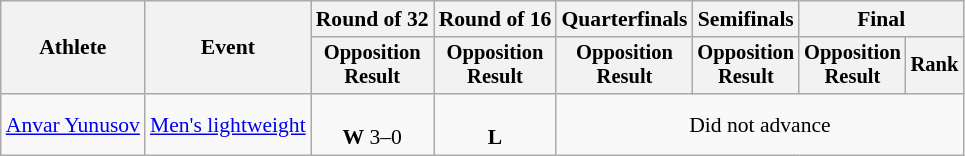<table class="wikitable" style="font-size:90%">
<tr>
<th rowspan="2">Athlete</th>
<th rowspan="2">Event</th>
<th>Round of 32</th>
<th>Round of 16</th>
<th>Quarterfinals</th>
<th>Semifinals</th>
<th colspan=2>Final</th>
</tr>
<tr style="font-size:95%">
<th>Opposition<br>Result</th>
<th>Opposition<br>Result</th>
<th>Opposition<br>Result</th>
<th>Opposition<br>Result</th>
<th>Opposition<br>Result</th>
<th>Rank</th>
</tr>
<tr align=center>
<td align=left><a href='#'>Anvar Yunusov</a></td>
<td align=left><a href='#'>Men's lightweight</a></td>
<td><br><strong>W</strong> 3–0</td>
<td><br><strong>L</strong> </td>
<td colspan=4>Did not advance</td>
</tr>
</table>
